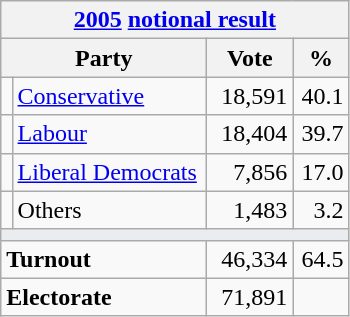<table class="wikitable">
<tr>
<th colspan="4"><a href='#'>2005</a> <a href='#'>notional result</a></th>
</tr>
<tr>
<th bgcolor="#DDDDFF" width="130px" colspan="2">Party</th>
<th bgcolor="#DDDDFF" width="50px">Vote</th>
<th bgcolor="#DDDDFF" width="30px">%</th>
</tr>
<tr>
<td></td>
<td><a href='#'>Conservative</a></td>
<td align=right>18,591</td>
<td align=right>40.1</td>
</tr>
<tr>
<td></td>
<td><a href='#'>Labour</a></td>
<td align=right>18,404</td>
<td align=right>39.7</td>
</tr>
<tr>
<td></td>
<td><a href='#'>Liberal Democrats</a></td>
<td align=right>7,856</td>
<td align=right>17.0</td>
</tr>
<tr>
<td></td>
<td>Others</td>
<td align=right>1,483</td>
<td align=right>3.2</td>
</tr>
<tr>
<td colspan="4" bgcolor="#EAECF0"></td>
</tr>
<tr>
<td colspan="2"><strong>Turnout</strong></td>
<td align=right>46,334</td>
<td align=right>64.5</td>
</tr>
<tr>
<td colspan="2"><strong>Electorate</strong></td>
<td align=right>71,891</td>
</tr>
</table>
